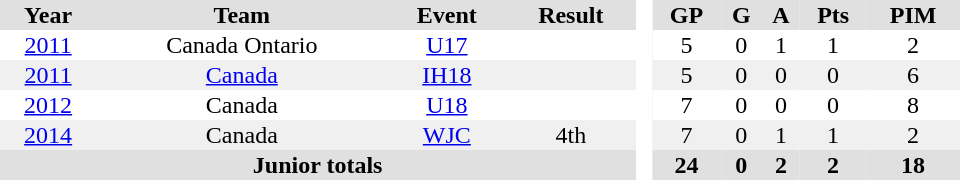<table border="0" cellpadding="1" cellspacing="0" style="text-align:center; width:40em">
<tr ALIGN="center" bgcolor="#e0e0e0">
<th>Year</th>
<th>Team</th>
<th>Event</th>
<th>Result</th>
<th rowspan="99" bgcolor="#ffffff"> </th>
<th>GP</th>
<th>G</th>
<th>A</th>
<th>Pts</th>
<th>PIM</th>
</tr>
<tr ALIGN="center">
<td><a href='#'>2011</a></td>
<td>Canada Ontario</td>
<td><a href='#'>U17</a></td>
<td></td>
<td>5</td>
<td>0</td>
<td>1</td>
<td>1</td>
<td>2</td>
</tr>
<tr ALIGN="center"  bgcolor="#f0f0f0">
<td><a href='#'>2011</a></td>
<td><a href='#'>Canada</a></td>
<td><a href='#'>IH18</a></td>
<td></td>
<td>5</td>
<td>0</td>
<td>0</td>
<td>0</td>
<td>6</td>
</tr>
<tr ALIGN="center">
<td><a href='#'>2012</a></td>
<td>Canada</td>
<td><a href='#'>U18</a></td>
<td></td>
<td>7</td>
<td>0</td>
<td>0</td>
<td>0</td>
<td>8</td>
</tr>
<tr ALIGN="center" bgcolor="#f0f0f0">
<td><a href='#'>2014</a></td>
<td>Canada</td>
<td><a href='#'>WJC</a></td>
<td>4th</td>
<td>7</td>
<td>0</td>
<td>1</td>
<td>1</td>
<td>2</td>
</tr>
<tr bgcolor="#e0e0e0">
<th colspan="4">Junior totals</th>
<th>24</th>
<th>0</th>
<th>2</th>
<th>2</th>
<th>18</th>
</tr>
</table>
